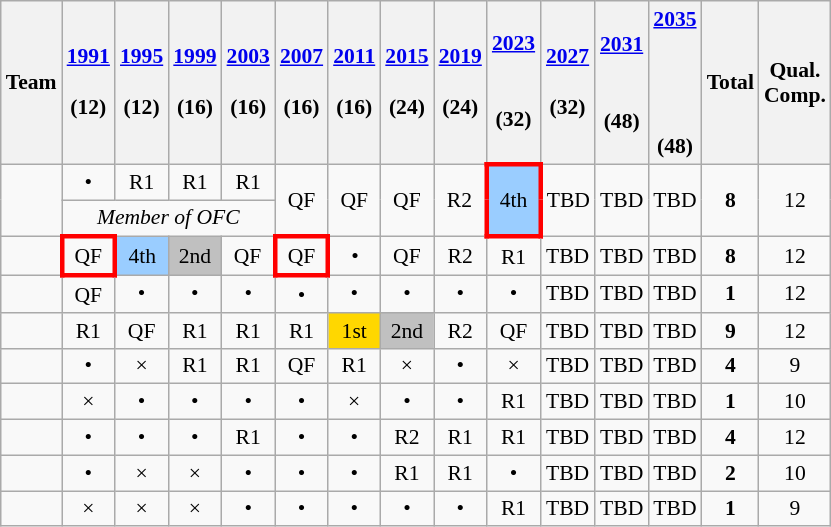<table class="wikitable" style="text-align: center;  font-size:90%;">
<tr>
<th>Team</th>
<th><a href='#'>1991</a><br><br>(12)</th>
<th><a href='#'>1995</a><br><br>(12)</th>
<th><a href='#'>1999</a><br><br>(16)</th>
<th><a href='#'>2003</a><br><br>(16)</th>
<th><a href='#'>2007</a><br><br>(16)</th>
<th><a href='#'>2011</a><br><br>(16)</th>
<th><a href='#'>2015</a><br><br>(24)</th>
<th><a href='#'>2019</a><br><br>(24)</th>
<th><a href='#'>2023</a><br><br><br>(32)</th>
<th><a href='#'>2027</a><br><br>(32)</th>
<th><a href='#'>2031</a><br><br><br>(48)</th>
<th><a href='#'>2035</a><br><br><br><br><br>(48)</th>
<th>Total</th>
<th>Qual.<br>Comp.</th>
</tr>
<tr>
<td rowspan=2 align=left></td>
<td>•</td>
<td>R1<br></td>
<td>R1<br></td>
<td>R1<br></td>
<td rowspan=2>QF<br></td>
<td rowspan=2>QF<br></td>
<td rowspan=2>QF<br></td>
<td rowspan=2>R2<br></td>
<td rowspan=2 style="border:3px solid red" bgcolor=#9acdff>4th</td>
<td rowspan=2>TBD</td>
<td rowspan=2>TBD</td>
<td rowspan=2>TBD</td>
<td rowspan=2><strong>8</strong></td>
<td rowspan=2>12</td>
</tr>
<tr>
<td colspan=4><em>Member of OFC</em></td>
</tr>
<tr>
<td align=left></td>
<td style="border:3px solid red">QF<br></td>
<td bgcolor=#9acdff>4th</td>
<td bgcolor=silver>2nd</td>
<td>QF<br></td>
<td style="border:3px solid red">QF<br></td>
<td>•</td>
<td>QF<br></td>
<td>R2<br></td>
<td>R1<br></td>
<td>TBD</td>
<td>TBD</td>
<td>TBD</td>
<td><strong>8</strong></td>
<td>12</td>
</tr>
<tr>
<td align=left></td>
<td>QF<br></td>
<td>•</td>
<td>•</td>
<td>•</td>
<td>•</td>
<td>•</td>
<td>•</td>
<td>•</td>
<td>•</td>
<td>TBD</td>
<td>TBD</td>
<td>TBD</td>
<td><strong>1</strong></td>
<td>12</td>
</tr>
<tr>
<td align=left></td>
<td>R1<br></td>
<td>QF<br></td>
<td>R1<br></td>
<td>R1<br></td>
<td>R1<br></td>
<td bgcolor=gold>1st</td>
<td bgcolor=silver>2nd</td>
<td>R2<br></td>
<td>QF<br></td>
<td>TBD</td>
<td>TBD</td>
<td>TBD</td>
<td><strong>9</strong></td>
<td>12</td>
</tr>
<tr>
<td align=left></td>
<td>•</td>
<td>×</td>
<td>R1<br></td>
<td>R1<br></td>
<td>QF<br></td>
<td>R1<br></td>
<td>×</td>
<td>•</td>
<td>×</td>
<td>TBD</td>
<td>TBD</td>
<td>TBD</td>
<td><strong>4</strong></td>
<td>9</td>
</tr>
<tr>
<td align=left></td>
<td>×</td>
<td>•</td>
<td>•</td>
<td>•</td>
<td>•</td>
<td>×</td>
<td>•</td>
<td>•</td>
<td>R1<br></td>
<td>TBD</td>
<td>TBD</td>
<td>TBD</td>
<td><strong>1</strong></td>
<td>10</td>
</tr>
<tr>
<td align=left></td>
<td>•</td>
<td>•</td>
<td>•</td>
<td>R1<br></td>
<td>•</td>
<td>•</td>
<td>R2<br></td>
<td>R1<br></td>
<td>R1<br></td>
<td>TBD</td>
<td>TBD</td>
<td>TBD</td>
<td><strong>4</strong></td>
<td>12</td>
</tr>
<tr>
<td align=left></td>
<td>•</td>
<td>×</td>
<td>×</td>
<td>•</td>
<td>•</td>
<td>•</td>
<td>R1<br></td>
<td>R1<br></td>
<td>•</td>
<td>TBD</td>
<td>TBD</td>
<td>TBD</td>
<td><strong>2</strong></td>
<td>10</td>
</tr>
<tr>
<td align=left></td>
<td>×</td>
<td>×</td>
<td>×</td>
<td>•</td>
<td>•</td>
<td>•</td>
<td>•</td>
<td>•</td>
<td>R1<br></td>
<td>TBD</td>
<td>TBD</td>
<td>TBD</td>
<td><strong>1</strong></td>
<td>9</td>
</tr>
</table>
